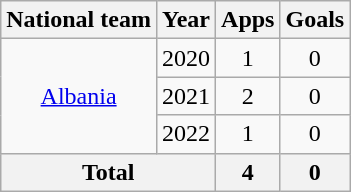<table class="wikitable" style="text-align:center">
<tr>
<th>National team</th>
<th>Year</th>
<th>Apps</th>
<th>Goals</th>
</tr>
<tr>
<td rowspan="3"><a href='#'>Albania</a></td>
<td>2020</td>
<td>1</td>
<td>0</td>
</tr>
<tr>
<td>2021</td>
<td>2</td>
<td>0</td>
</tr>
<tr>
<td>2022</td>
<td>1</td>
<td>0</td>
</tr>
<tr>
<th colspan="2">Total</th>
<th>4</th>
<th>0</th>
</tr>
</table>
